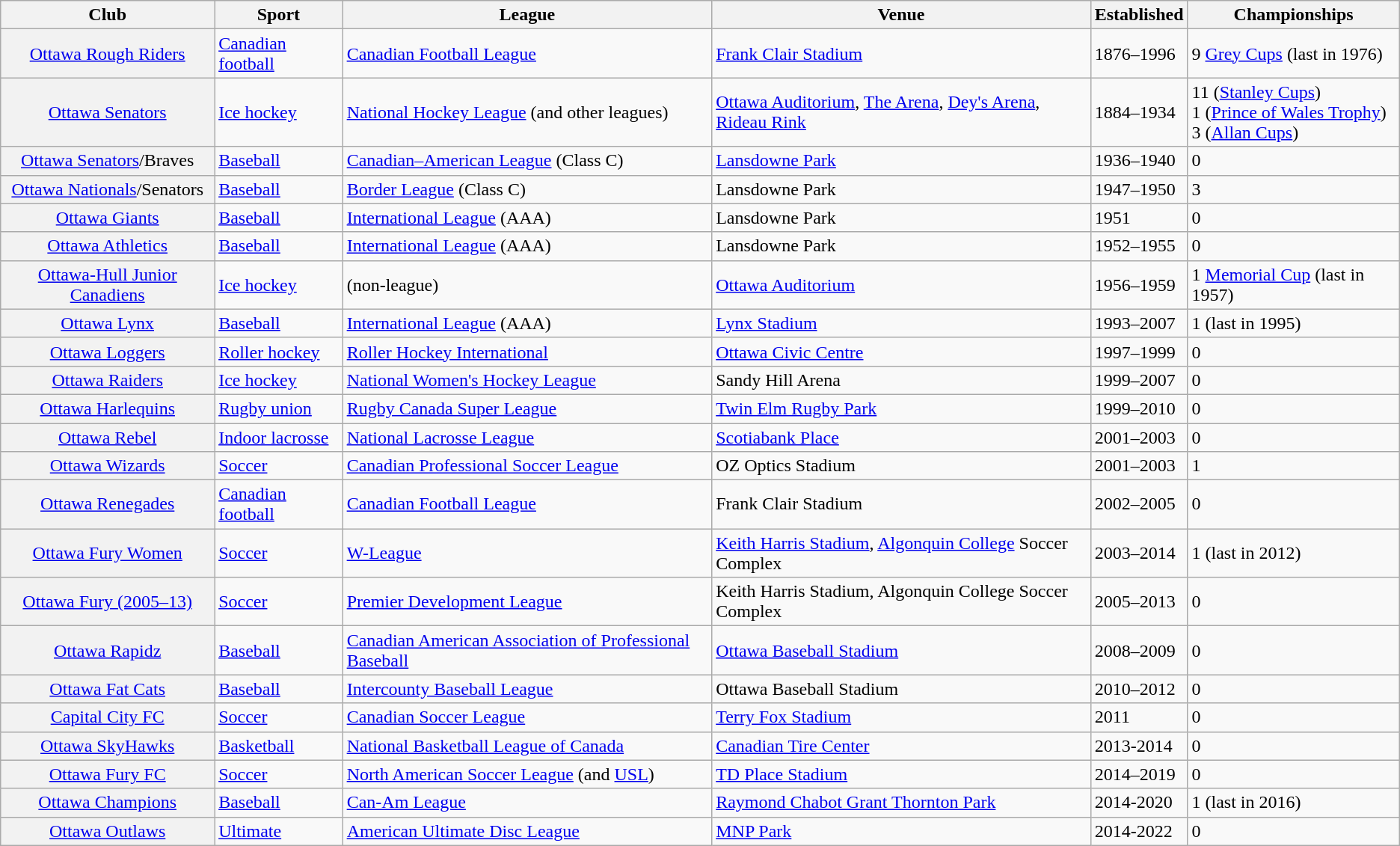<table class="wikitable">
<tr>
<th scope="col">Club</th>
<th scope="col">Sport</th>
<th scope="col">League</th>
<th scope="col">Venue</th>
<th scope="col">Established</th>
<th scope="col">Championships</th>
</tr>
<tr>
<th scope="row" style="font-weight: normal; text-align: center;"><a href='#'>Ottawa Rough Riders</a></th>
<td><a href='#'>Canadian football</a></td>
<td><a href='#'>Canadian Football League</a></td>
<td><a href='#'>Frank Clair Stadium</a></td>
<td>1876–1996</td>
<td>9 <a href='#'>Grey Cups</a> (last in 1976)</td>
</tr>
<tr>
<th scope="row" style="font-weight: normal; text-align: center;"><a href='#'>Ottawa Senators</a></th>
<td><a href='#'>Ice hockey</a></td>
<td><a href='#'>National Hockey League</a> (and other leagues)</td>
<td><a href='#'>Ottawa Auditorium</a>, <a href='#'>The Arena</a>, <a href='#'>Dey's Arena</a>,<br><a href='#'>Rideau Rink</a></td>
<td>1884–1934<br><td> 11 (<a href='#'>Stanley Cups</a>)<br>1 (<a href='#'>Prince of Wales Trophy</a>)<br> 3 (<a href='#'>Allan Cups</a>)</td></td>
</tr>
<tr>
<th scope="row" style="font-weight: normal; text-align: center;"><a href='#'>Ottawa Senators</a>/Braves</th>
<td><a href='#'>Baseball</a></td>
<td><a href='#'>Canadian–American League</a> (Class C)</td>
<td><a href='#'>Lansdowne Park</a></td>
<td>1936–1940</td>
<td>0</td>
</tr>
<tr>
<th scope="row" style="font-weight: normal; text-align: center;"><a href='#'>Ottawa Nationals</a>/Senators</th>
<td><a href='#'>Baseball</a></td>
<td><a href='#'>Border League</a> (Class C)</td>
<td>Lansdowne Park</td>
<td>1947–1950</td>
<td>3</td>
</tr>
<tr>
<th scope="row" style="font-weight: normal; text-align: center;"><a href='#'>Ottawa Giants</a></th>
<td><a href='#'>Baseball</a></td>
<td><a href='#'>International League</a> (AAA)</td>
<td>Lansdowne Park</td>
<td>1951</td>
<td>0</td>
</tr>
<tr>
<th scope="row" style="font-weight: normal; text-align: center;"><a href='#'>Ottawa Athletics</a></th>
<td><a href='#'>Baseball</a></td>
<td><a href='#'>International League</a> (AAA)</td>
<td>Lansdowne Park</td>
<td>1952–1955</td>
<td>0</td>
</tr>
<tr>
<th scope="row" style="font-weight: normal; text-align: center;"><a href='#'>Ottawa-Hull Junior Canadiens</a></th>
<td><a href='#'>Ice hockey</a></td>
<td>(non-league)</td>
<td><a href='#'>Ottawa Auditorium</a></td>
<td>1956–1959</td>
<td>1 <a href='#'>Memorial Cup</a> (last in 1957)</td>
</tr>
<tr>
<th scope="row" style="font-weight: normal; text-align: center;"><a href='#'>Ottawa Lynx</a></th>
<td><a href='#'>Baseball</a></td>
<td><a href='#'>International League</a> (AAA)</td>
<td><a href='#'>Lynx Stadium</a></td>
<td>1993–2007</td>
<td>1 (last in 1995)</td>
</tr>
<tr>
<th scope="row" style="font-weight: normal; text-align: center;"><a href='#'>Ottawa Loggers</a></th>
<td><a href='#'>Roller hockey</a></td>
<td><a href='#'>Roller Hockey International</a></td>
<td><a href='#'>Ottawa Civic Centre</a></td>
<td>1997–1999</td>
<td>0</td>
</tr>
<tr>
<th scope="row" style="font-weight: normal; text-align: center;"><a href='#'>Ottawa Raiders</a></th>
<td><a href='#'>Ice hockey</a></td>
<td><a href='#'>National Women's Hockey League</a></td>
<td>Sandy Hill Arena</td>
<td>1999–2007</td>
<td>0</td>
</tr>
<tr>
<th scope="row" style="font-weight: normal; text-align: center;"><a href='#'>Ottawa Harlequins</a></th>
<td><a href='#'>Rugby union</a></td>
<td><a href='#'>Rugby Canada Super League</a></td>
<td><a href='#'>Twin Elm Rugby Park</a></td>
<td>1999–2010</td>
<td>0</td>
</tr>
<tr>
<th scope="row" style="font-weight: normal; text-align: center;"><a href='#'>Ottawa Rebel</a></th>
<td><a href='#'>Indoor lacrosse</a></td>
<td><a href='#'>National Lacrosse League</a></td>
<td><a href='#'>Scotiabank Place</a></td>
<td>2001–2003</td>
<td>0</td>
</tr>
<tr>
<th scope="row" style="font-weight: normal; text-align: center;"><a href='#'>Ottawa Wizards</a></th>
<td><a href='#'>Soccer</a></td>
<td><a href='#'>Canadian Professional Soccer League</a></td>
<td>OZ Optics Stadium</td>
<td>2001–2003</td>
<td>1</td>
</tr>
<tr>
<th scope="row" style="font-weight: normal; text-align: center;"><a href='#'>Ottawa Renegades</a></th>
<td><a href='#'>Canadian football</a></td>
<td><a href='#'>Canadian Football League</a></td>
<td>Frank Clair Stadium</td>
<td>2002–2005</td>
<td>0</td>
</tr>
<tr>
<th scope="row" style="font-weight: normal; text-align: center;"><a href='#'>Ottawa Fury Women</a></th>
<td><a href='#'>Soccer</a></td>
<td><a href='#'>W-League</a></td>
<td><a href='#'>Keith Harris Stadium</a>, <a href='#'>Algonquin College</a> Soccer Complex</td>
<td>2003–2014</td>
<td>1 (last in 2012)</td>
</tr>
<tr>
<th scope="row" style="font-weight: normal; text-align: center;"><a href='#'>Ottawa Fury (2005–13)</a></th>
<td><a href='#'>Soccer</a></td>
<td><a href='#'>Premier Development League</a></td>
<td>Keith Harris Stadium, Algonquin College Soccer Complex</td>
<td>2005–2013</td>
<td>0</td>
</tr>
<tr>
<th scope="row" style="font-weight: normal; text-align: center;"><a href='#'>Ottawa Rapidz</a></th>
<td><a href='#'>Baseball</a></td>
<td><a href='#'>Canadian American Association of Professional Baseball</a></td>
<td><a href='#'>Ottawa Baseball Stadium</a></td>
<td>2008–2009</td>
<td>0</td>
</tr>
<tr>
<th scope="row" style="font-weight: normal; text-align: center;"><a href='#'>Ottawa Fat Cats</a></th>
<td><a href='#'>Baseball</a></td>
<td><a href='#'>Intercounty Baseball League</a></td>
<td>Ottawa Baseball Stadium</td>
<td>2010–2012</td>
<td>0</td>
</tr>
<tr>
<th scope="row" style="font-weight: normal; text-align: center;"><a href='#'>Capital City FC</a></th>
<td><a href='#'>Soccer</a></td>
<td><a href='#'>Canadian Soccer League</a></td>
<td><a href='#'>Terry Fox Stadium</a></td>
<td>2011</td>
<td>0</td>
</tr>
<tr>
<th scope="row" style="font-weight: normal; text-align: center;"><a href='#'>Ottawa SkyHawks</a></th>
<td><a href='#'>Basketball</a></td>
<td><a href='#'>National Basketball League of Canada</a></td>
<td><a href='#'>Canadian Tire Center</a></td>
<td>2013-2014</td>
<td>0</td>
</tr>
<tr>
<th scope="row" style="font-weight: normal; text-align: center;"><a href='#'>Ottawa Fury FC</a></th>
<td><a href='#'>Soccer</a></td>
<td><a href='#'>North American Soccer League</a> (and <a href='#'>USL</a>)</td>
<td><a href='#'>TD Place Stadium</a></td>
<td>2014–2019</td>
<td>0</td>
</tr>
<tr>
<th scope="row" style="font-weight: normal; text-align: center;"><a href='#'>Ottawa Champions</a></th>
<td><a href='#'>Baseball</a></td>
<td><a href='#'>Can-Am League</a></td>
<td><a href='#'>Raymond Chabot Grant Thornton Park</a></td>
<td>2014-2020</td>
<td>1 (last in 2016)</td>
</tr>
<tr>
<th scope="row" style="font-weight: normal; text-align: center;"><a href='#'>Ottawa Outlaws</a></th>
<td><a href='#'>Ultimate</a></td>
<td><a href='#'>American Ultimate Disc League</a></td>
<td><a href='#'>MNP Park</a></td>
<td>2014-2022</td>
<td>0</td>
</tr>
</table>
